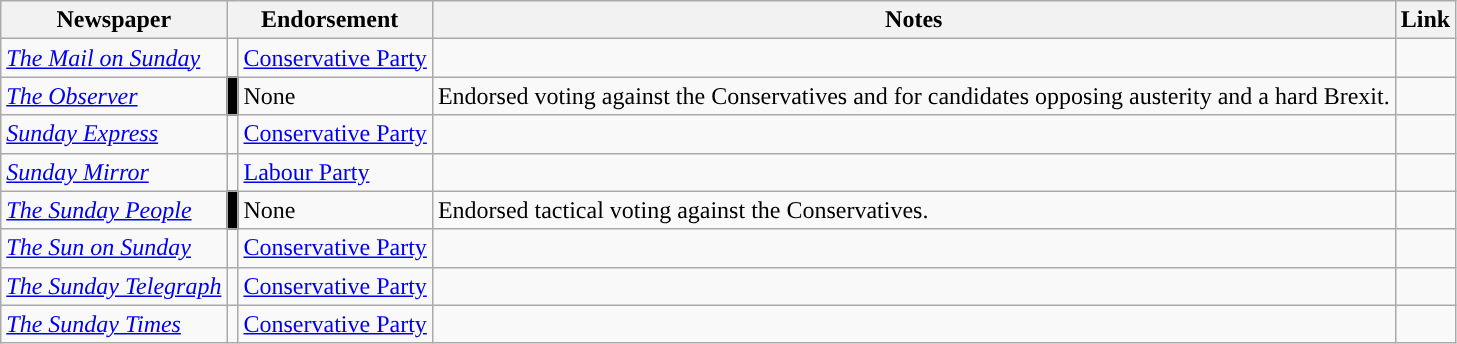<table class="wikitable">
<tr>
<th>Newspaper</th>
<th colspan=2>Endorsement</th>
<th>Notes</th>
<th>Link</th>
</tr>
<tr>
<td><em><a href='#'>The Mail on Sunday</a></em></td>
<td style="background-color: "></td>
<td><a href='#'>Conservative Party</a></td>
<td></td>
<td></td>
</tr>
<tr>
<td><em><a href='#'>The Observer</a></em></td>
<td style="background-color:black"></td>
<td>None</td>
<td>Endorsed voting against the Conservatives and for candidates opposing austerity and a hard Brexit.</td>
<td></td>
</tr>
<tr>
<td><em><a href='#'>Sunday Express</a></em></td>
<td style="background-color: "></td>
<td><a href='#'>Conservative Party</a></td>
<td></td>
<td></td>
</tr>
<tr>
<td><em><a href='#'>Sunday Mirror</a></em></td>
<td style="background-color: "></td>
<td><a href='#'>Labour Party</a></td>
<td></td>
<td></td>
</tr>
<tr>
<td><em><a href='#'>The Sunday People</a></em></td>
<td style="background-color:black"></td>
<td>None</td>
<td>Endorsed tactical voting against the Conservatives.</td>
<td></td>
</tr>
<tr>
<td><em><a href='#'>The Sun on Sunday</a></em></td>
<td style="background-color: "></td>
<td><a href='#'>Conservative Party</a></td>
<td></td>
<td></td>
</tr>
<tr>
<td><em><a href='#'>The Sunday Telegraph</a></em></td>
<td style="background-color: "></td>
<td><a href='#'>Conservative Party</a></td>
<td></td>
<td></td>
</tr>
<tr>
<td><em><a href='#'>The Sunday Times</a></em></td>
<td style="background-color: "></td>
<td><a href='#'>Conservative Party</a></td>
<td></td>
<td></td>
</tr>
</table>
